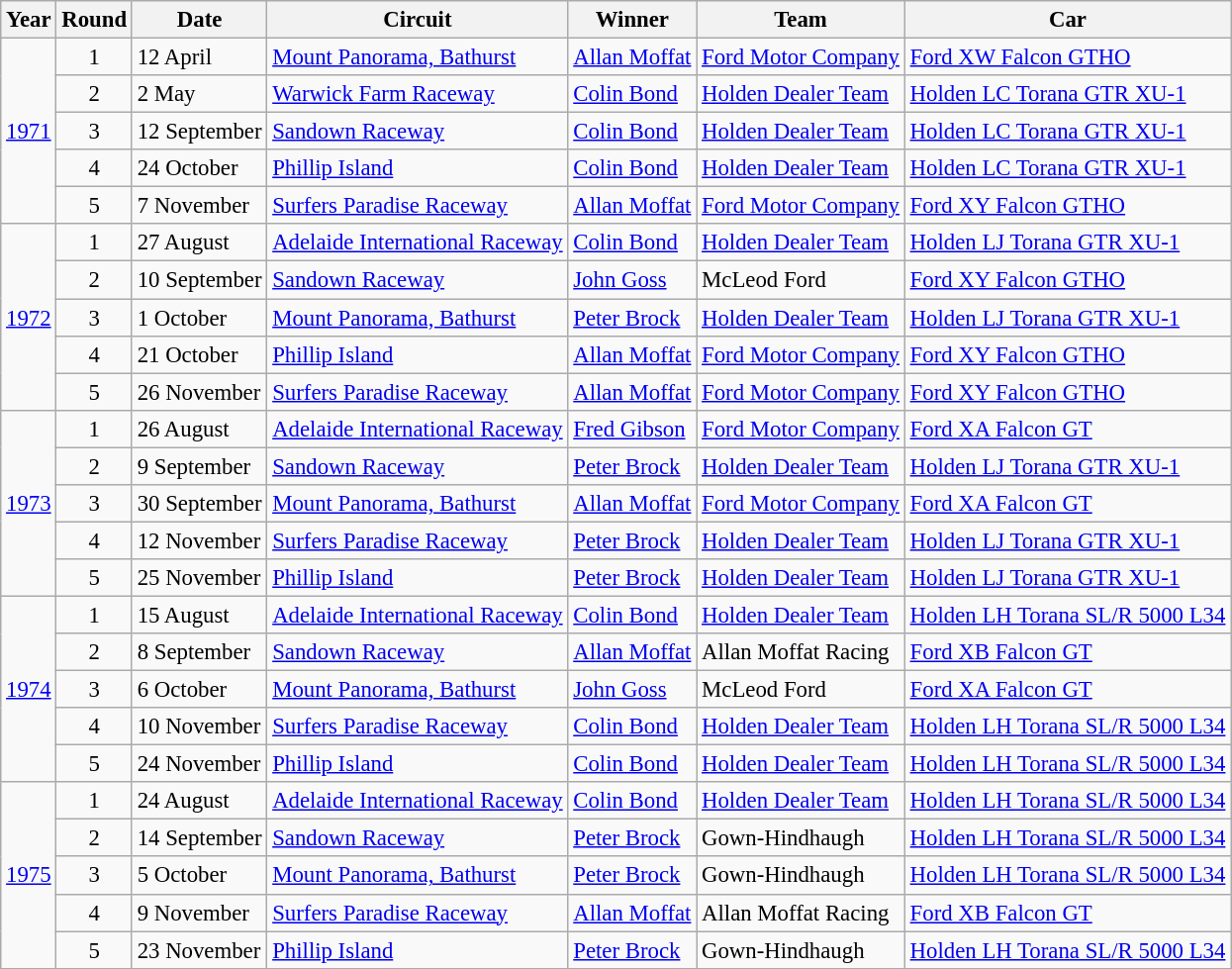<table class="wikitable" style="font-size: 95%;">
<tr>
<th>Year</th>
<th>Round</th>
<th>Date</th>
<th>Circuit</th>
<th>Winner</th>
<th>Team</th>
<th>Car</th>
</tr>
<tr>
<td rowspan=5><a href='#'>1971</a></td>
<td align="center">1</td>
<td>12 April</td>
<td><a href='#'>Mount Panorama, Bathurst</a></td>
<td><a href='#'>Allan Moffat</a></td>
<td><a href='#'>Ford Motor Company</a></td>
<td><a href='#'>Ford XW Falcon GTHO</a></td>
</tr>
<tr>
<td align="center">2</td>
<td>2 May</td>
<td><a href='#'>Warwick Farm Raceway</a></td>
<td><a href='#'>Colin Bond</a></td>
<td><a href='#'>Holden Dealer Team</a></td>
<td><a href='#'>Holden LC Torana GTR XU-1</a></td>
</tr>
<tr>
<td align="center">3</td>
<td>12 September</td>
<td><a href='#'>Sandown Raceway</a></td>
<td><a href='#'>Colin Bond</a></td>
<td><a href='#'>Holden Dealer Team</a></td>
<td><a href='#'>Holden LC Torana GTR XU-1</a></td>
</tr>
<tr>
<td align="center">4</td>
<td>24 October</td>
<td><a href='#'>Phillip Island</a></td>
<td><a href='#'>Colin Bond</a></td>
<td><a href='#'>Holden Dealer Team</a></td>
<td><a href='#'>Holden LC Torana GTR XU-1</a></td>
</tr>
<tr>
<td align="center">5</td>
<td>7 November</td>
<td><a href='#'>Surfers Paradise Raceway</a></td>
<td><a href='#'>Allan Moffat</a></td>
<td><a href='#'>Ford Motor Company</a></td>
<td><a href='#'>Ford XY Falcon GTHO</a></td>
</tr>
<tr>
<td rowspan=5><a href='#'>1972</a></td>
<td align="center">1</td>
<td>27 August</td>
<td><a href='#'>Adelaide International Raceway</a></td>
<td><a href='#'>Colin Bond</a></td>
<td><a href='#'>Holden Dealer Team</a></td>
<td><a href='#'>Holden LJ Torana GTR XU-1</a></td>
</tr>
<tr>
<td align="center">2</td>
<td>10 September</td>
<td><a href='#'>Sandown Raceway</a></td>
<td><a href='#'>John Goss</a></td>
<td>McLeod Ford</td>
<td><a href='#'>Ford XY Falcon GTHO</a></td>
</tr>
<tr>
<td align="center">3</td>
<td>1 October</td>
<td><a href='#'>Mount Panorama, Bathurst</a></td>
<td><a href='#'>Peter Brock</a></td>
<td><a href='#'>Holden Dealer Team</a></td>
<td><a href='#'>Holden LJ Torana GTR XU-1</a></td>
</tr>
<tr>
<td align="center">4</td>
<td>21 October</td>
<td><a href='#'>Phillip Island</a></td>
<td><a href='#'>Allan Moffat</a></td>
<td><a href='#'>Ford Motor Company</a></td>
<td><a href='#'>Ford XY Falcon GTHO</a></td>
</tr>
<tr>
<td align="center">5</td>
<td>26 November</td>
<td><a href='#'>Surfers Paradise Raceway</a></td>
<td><a href='#'>Allan Moffat</a></td>
<td><a href='#'>Ford Motor Company</a></td>
<td><a href='#'>Ford XY Falcon GTHO</a></td>
</tr>
<tr>
<td rowspan=5><a href='#'>1973</a></td>
<td align="center">1</td>
<td>26 August</td>
<td><a href='#'>Adelaide International Raceway</a></td>
<td><a href='#'>Fred Gibson</a></td>
<td><a href='#'>Ford Motor Company</a></td>
<td><a href='#'>Ford XA Falcon GT</a></td>
</tr>
<tr>
<td align="center">2</td>
<td>9 September</td>
<td><a href='#'>Sandown Raceway</a></td>
<td><a href='#'>Peter Brock</a></td>
<td><a href='#'>Holden Dealer Team</a></td>
<td><a href='#'>Holden LJ Torana GTR XU-1</a></td>
</tr>
<tr>
<td align="center">3</td>
<td>30 September</td>
<td><a href='#'>Mount Panorama, Bathurst</a></td>
<td><a href='#'>Allan Moffat</a></td>
<td><a href='#'>Ford Motor Company</a></td>
<td><a href='#'>Ford XA Falcon GT</a></td>
</tr>
<tr>
<td align="center">4</td>
<td>12 November</td>
<td><a href='#'>Surfers Paradise Raceway</a></td>
<td><a href='#'>Peter Brock</a></td>
<td><a href='#'>Holden Dealer Team</a></td>
<td><a href='#'>Holden LJ Torana GTR XU-1</a></td>
</tr>
<tr>
<td align="center">5</td>
<td>25 November</td>
<td><a href='#'>Phillip Island</a></td>
<td><a href='#'>Peter Brock</a></td>
<td><a href='#'>Holden Dealer Team</a></td>
<td><a href='#'>Holden LJ Torana GTR XU-1</a></td>
</tr>
<tr>
<td rowspan=5><a href='#'>1974</a></td>
<td align="center">1</td>
<td>15 August</td>
<td><a href='#'>Adelaide International Raceway</a></td>
<td><a href='#'>Colin Bond</a></td>
<td><a href='#'>Holden Dealer Team</a></td>
<td><a href='#'>Holden LH Torana SL/R 5000 L34</a></td>
</tr>
<tr>
<td align="center">2</td>
<td>8 September</td>
<td><a href='#'>Sandown Raceway</a></td>
<td><a href='#'>Allan Moffat</a></td>
<td>Allan Moffat Racing</td>
<td><a href='#'>Ford XB Falcon GT</a></td>
</tr>
<tr>
<td align="center">3</td>
<td>6 October</td>
<td><a href='#'>Mount Panorama, Bathurst</a></td>
<td><a href='#'>John Goss</a></td>
<td>McLeod Ford</td>
<td><a href='#'>Ford XA Falcon GT</a></td>
</tr>
<tr>
<td align="center">4</td>
<td>10 November</td>
<td><a href='#'>Surfers Paradise Raceway</a></td>
<td><a href='#'>Colin Bond</a></td>
<td><a href='#'>Holden Dealer Team</a></td>
<td><a href='#'>Holden LH Torana SL/R 5000 L34</a></td>
</tr>
<tr>
<td align="center">5</td>
<td>24 November</td>
<td><a href='#'>Phillip Island</a></td>
<td><a href='#'>Colin Bond</a></td>
<td><a href='#'>Holden Dealer Team</a></td>
<td><a href='#'>Holden LH Torana SL/R 5000 L34</a></td>
</tr>
<tr>
<td rowspan=5><a href='#'>1975</a></td>
<td align="center">1</td>
<td>24 August</td>
<td><a href='#'>Adelaide International Raceway</a></td>
<td><a href='#'>Colin Bond</a></td>
<td><a href='#'>Holden Dealer Team</a></td>
<td><a href='#'>Holden LH Torana SL/R 5000 L34</a></td>
</tr>
<tr>
<td align="center">2</td>
<td>14 September</td>
<td><a href='#'>Sandown Raceway</a></td>
<td><a href='#'>Peter Brock</a></td>
<td>Gown-Hindhaugh</td>
<td><a href='#'>Holden LH Torana SL/R 5000 L34</a></td>
</tr>
<tr>
<td align="center">3</td>
<td>5 October</td>
<td><a href='#'>Mount Panorama, Bathurst</a></td>
<td><a href='#'>Peter Brock</a></td>
<td>Gown-Hindhaugh</td>
<td><a href='#'>Holden LH Torana SL/R 5000 L34</a></td>
</tr>
<tr>
<td align="center">4</td>
<td>9 November</td>
<td><a href='#'>Surfers Paradise Raceway</a></td>
<td><a href='#'>Allan Moffat</a></td>
<td>Allan Moffat Racing</td>
<td><a href='#'>Ford XB Falcon GT</a></td>
</tr>
<tr>
<td align="center">5</td>
<td>23 November</td>
<td><a href='#'>Phillip Island</a></td>
<td><a href='#'>Peter Brock</a></td>
<td>Gown-Hindhaugh</td>
<td><a href='#'>Holden LH Torana SL/R 5000 L34</a></td>
</tr>
<tr>
</tr>
</table>
